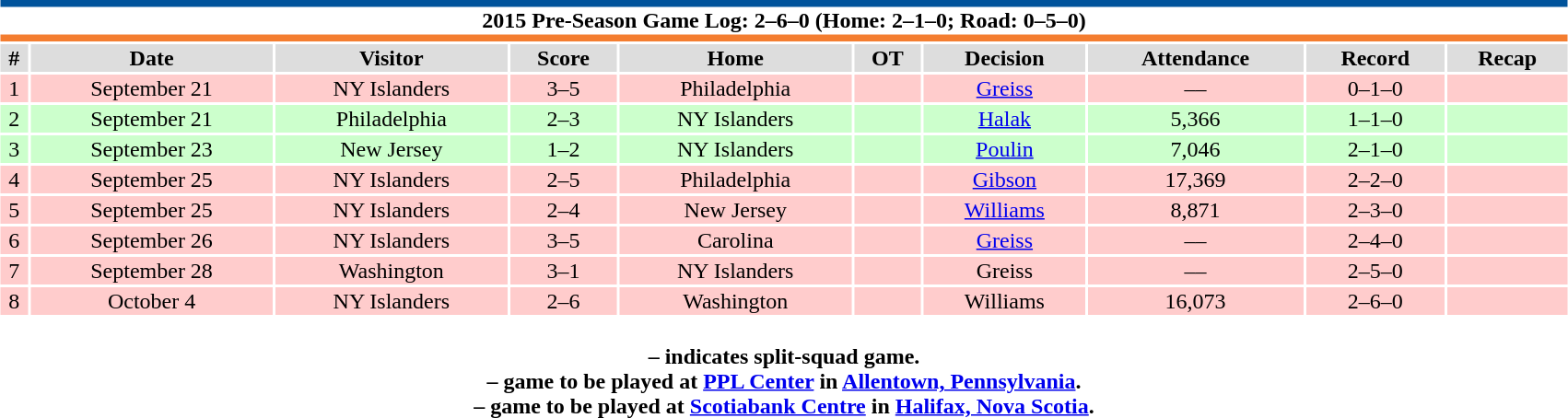<table class="toccolours collapsible collapsed" style="width:90%; clear:both; margin:1.5em auto; text-align:center;">
<tr>
<th colspan=10 style="background:#fff; border-top:#00539B 5px solid; border-bottom:#F47D30 5px solid;">2015 Pre-Season Game Log: 2–6–0 (Home: 2–1–0; Road: 0–5–0)</th>
</tr>
<tr style="text-align:center; background:#ddd;">
<th>#</th>
<th>Date</th>
<th>Visitor</th>
<th>Score</th>
<th>Home</th>
<th>OT</th>
<th>Decision</th>
<th>Attendance</th>
<th>Record</th>
<th>Recap</th>
</tr>
<tr style="text-align:center; background:#fcc;">
<td>1</td>
<td>September 21</td>
<td>NY Islanders</td>
<td>3–5</td>
<td>Philadelphia</td>
<td></td>
<td><a href='#'>Greiss</a></td>
<td>––</td>
<td>0–1–0</td>
<td></td>
</tr>
<tr style="text-align:center; background:#cfc;">
<td>2</td>
<td>September 21</td>
<td>Philadelphia</td>
<td>2–3</td>
<td>NY Islanders</td>
<td></td>
<td><a href='#'>Halak</a></td>
<td>5,366</td>
<td>1–1–0</td>
<td></td>
</tr>
<tr style="text-align:center; background:#cfc;">
<td>3</td>
<td>September 23</td>
<td>New Jersey</td>
<td>1–2</td>
<td>NY Islanders</td>
<td></td>
<td><a href='#'>Poulin</a></td>
<td>7,046</td>
<td>2–1–0</td>
<td></td>
</tr>
<tr style="text-align:center; background:#fcc;">
<td>4</td>
<td>September 25</td>
<td>NY Islanders</td>
<td>2–5</td>
<td>Philadelphia</td>
<td></td>
<td><a href='#'>Gibson</a></td>
<td>17,369</td>
<td>2–2–0</td>
<td></td>
</tr>
<tr style="text-align:center; background:#fcc;">
<td>5</td>
<td>September 25</td>
<td>NY Islanders</td>
<td>2–4</td>
<td>New Jersey</td>
<td></td>
<td><a href='#'>Williams</a></td>
<td>8,871</td>
<td>2–3–0</td>
<td></td>
</tr>
<tr style="text-align:center; background:#fcc;">
<td>6</td>
<td>September 26</td>
<td>NY Islanders</td>
<td>3–5</td>
<td>Carolina</td>
<td></td>
<td><a href='#'>Greiss</a></td>
<td>––</td>
<td>2–4–0</td>
<td></td>
</tr>
<tr style="text-align:center; background:#fcc;">
<td>7</td>
<td>September 28</td>
<td>Washington</td>
<td>3–1</td>
<td>NY Islanders</td>
<td></td>
<td>Greiss</td>
<td>––</td>
<td>2–5–0</td>
<td></td>
</tr>
<tr style="text-align:center; background:#fcc;">
<td>8</td>
<td>October 4</td>
<td>NY Islanders</td>
<td>2–6</td>
<td>Washington</td>
<td></td>
<td>Williams</td>
<td>16,073</td>
<td>2–6–0</td>
<td></td>
</tr>
<tr>
<th colspan=99><br> – indicates split-squad game.<br>
 – game to be played at <a href='#'>PPL Center</a> in <a href='#'>Allentown, Pennsylvania</a>.<br>
 – game to be played at <a href='#'>Scotiabank Centre</a> in <a href='#'>Halifax, Nova Scotia</a>.</th>
</tr>
</table>
